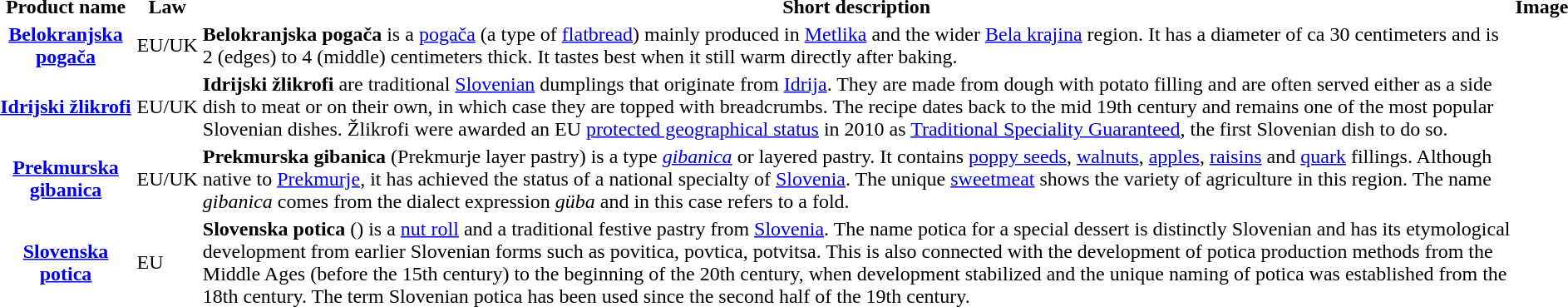<table>
<tr>
<th>Product name</th>
<th>Law</th>
<th>Short description</th>
<th>Image</th>
</tr>
<tr>
<th><a href='#'>Belokranjska pogača</a></th>
<td>EU/UK</td>
<td><strong>Belokranjska pogača</strong> is a <a href='#'>pogača</a> (a type of <a href='#'>flatbread</a>) mainly produced in <a href='#'>Metlika</a> and the wider <a href='#'>Bela krajina</a> region. It has a diameter of ca 30 centimeters and is 2 (edges) to 4 (middle) centimeters thick. It tastes best when it still warm directly after baking.</td>
<td></td>
</tr>
<tr>
<th><a href='#'>Idrijski žlikrofi</a></th>
<td>EU/UK</td>
<td><strong>Idrijski žlikrofi</strong> are traditional <a href='#'>Slovenian</a> dumplings that originate from <a href='#'>Idrija</a>. They are made from dough with potato filling and are often served either as a side dish to meat or on their own, in which case they are topped with breadcrumbs. The recipe dates back to the mid 19th century and remains one of the most popular Slovenian dishes. Žlikrofi were awarded an EU <a href='#'>protected geographical status</a> in 2010 as <a href='#'>Traditional Speciality Guaranteed</a>, the first Slovenian dish to do so.</td>
<td></td>
</tr>
<tr>
<th><a href='#'>Prekmurska gibanica</a></th>
<td>EU/UK</td>
<td><strong>Prekmurska gibanica</strong> (Prekmurje layer pastry) is a type <em><a href='#'>gibanica</a></em> or layered pastry. It contains <a href='#'>poppy seeds</a>, <a href='#'>walnuts</a>, <a href='#'>apples</a>, <a href='#'>raisins</a> and <a href='#'>quark</a> fillings. Although native to <a href='#'>Prekmurje</a>, it has achieved the status of a national specialty of <a href='#'>Slovenia</a>. The unique <a href='#'>sweetmeat</a> shows the variety of agriculture in this region. The name <em>gibanica</em> comes from the dialect expression <em>güba</em> and in this case refers to a fold.</td>
<td></td>
</tr>
<tr>
<th><a href='#'>Slovenska potica</a></th>
<td>EU</td>
<td><strong>Slovenska potica</strong> () is a <a href='#'>nut roll</a> and a traditional festive pastry from <a href='#'>Slovenia</a>. The name potica for a special dessert is distinctly Slovenian and has its etymological development from earlier Slovenian forms such as povitica, povtica, potvitsa. This is also connected with the development of potica production methods from the Middle Ages (before the 15th century) to the beginning of the 20th century, when development stabilized and the unique naming of potica was established from the 18th century. The term Slovenian potica has been used since the second half of the 19th century.</td>
<td></td>
</tr>
</table>
